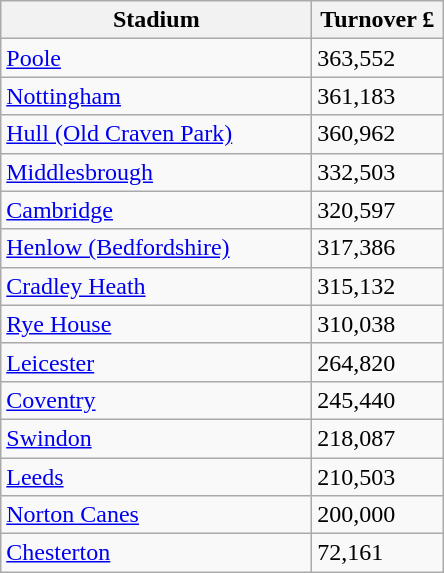<table class="wikitable">
<tr>
<th width=200>Stadium</th>
<th width=80>Turnover £</th>
</tr>
<tr>
<td><a href='#'>Poole</a></td>
<td>363,552</td>
</tr>
<tr>
<td><a href='#'>Nottingham</a></td>
<td>361,183</td>
</tr>
<tr>
<td><a href='#'>Hull (Old Craven Park)</a></td>
<td>360,962</td>
</tr>
<tr>
<td><a href='#'>Middlesbrough</a></td>
<td>332,503</td>
</tr>
<tr>
<td><a href='#'>Cambridge</a></td>
<td>320,597</td>
</tr>
<tr>
<td><a href='#'>Henlow (Bedfordshire)</a></td>
<td>317,386</td>
</tr>
<tr>
<td><a href='#'>Cradley Heath</a></td>
<td>315,132</td>
</tr>
<tr>
<td><a href='#'>Rye House</a></td>
<td>310,038</td>
</tr>
<tr>
<td><a href='#'>Leicester</a></td>
<td>264,820</td>
</tr>
<tr>
<td><a href='#'>Coventry</a></td>
<td>245,440</td>
</tr>
<tr>
<td><a href='#'>Swindon</a></td>
<td>218,087</td>
</tr>
<tr>
<td><a href='#'>Leeds</a></td>
<td>210,503</td>
</tr>
<tr>
<td><a href='#'>Norton Canes</a></td>
<td>200,000</td>
</tr>
<tr>
<td><a href='#'>Chesterton</a></td>
<td>72,161</td>
</tr>
</table>
